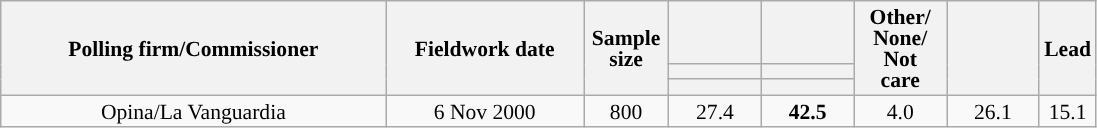<table class="wikitable collapsible collapsed" style="text-align:center; font-size:90%; line-height:14px;">
<tr style="height:42px;">
<th style="width:250px;" rowspan="3">Polling firm/Commissioner</th>
<th style="width:125px;" rowspan="3">Fieldwork date</th>
<th style="width:50px;" rowspan="3">Sample size</th>
<th style="width:55px;"></th>
<th style="width:55px;"></th>
<th style="width:55px;" rowspan="3">Other/<br>None/<br>Not<br>care</th>
<th style="width:55px;" rowspan="3"></th>
<th style="width:30px;" rowspan="3">Lead</th>
</tr>
<tr>
<th style="color:inherit;background:"></th>
<th style="color:inherit;background:"></th>
</tr>
<tr>
<th></th>
<th></th>
</tr>
<tr>
<td>Opina/La Vanguardia</td>
<td>6 Nov 2000</td>
<td>800</td>
<td>27.4</td>
<td><strong>42.5</strong></td>
<td>4.0</td>
<td>26.1</td>
<td style="background:">15.1</td>
</tr>
</table>
